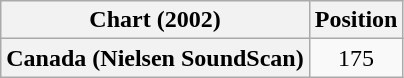<table class="wikitable plainrowheaders" style="text-align:center">
<tr>
<th>Chart (2002)</th>
<th>Position</th>
</tr>
<tr>
<th scope="row">Canada (Nielsen SoundScan)</th>
<td>175</td>
</tr>
</table>
